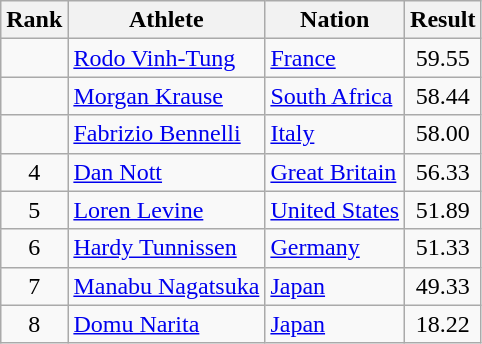<table class="wikitable sortable" style="text-align:center">
<tr>
<th>Rank</th>
<th>Athlete</th>
<th>Nation</th>
<th>Result</th>
</tr>
<tr>
<td></td>
<td align=left><a href='#'>Rodo Vinh-Tung</a></td>
<td align="left"> <a href='#'>France</a></td>
<td>59.55</td>
</tr>
<tr>
<td></td>
<td align=left><a href='#'>Morgan Krause</a></td>
<td align="left"> <a href='#'>South Africa</a></td>
<td>58.44</td>
</tr>
<tr>
<td></td>
<td align=left><a href='#'>Fabrizio Bennelli</a></td>
<td align="left"> <a href='#'>Italy</a></td>
<td>58.00</td>
</tr>
<tr>
<td>4</td>
<td align=left><a href='#'>Dan Nott</a></td>
<td align="left"> <a href='#'>Great Britain</a></td>
<td>56.33</td>
</tr>
<tr>
<td>5</td>
<td align=left><a href='#'>Loren Levine</a></td>
<td align=left> <a href='#'>United States</a></td>
<td>51.89</td>
</tr>
<tr>
<td>6</td>
<td align=left><a href='#'>Hardy Tunnissen</a></td>
<td align=left> <a href='#'>Germany</a></td>
<td>51.33</td>
</tr>
<tr>
<td>7</td>
<td align=left><a href='#'>Manabu Nagatsuka</a></td>
<td align="left"> <a href='#'>Japan</a></td>
<td>49.33</td>
</tr>
<tr>
<td>8</td>
<td align=left><a href='#'>Domu Narita</a></td>
<td align="left"> <a href='#'>Japan</a></td>
<td>18.22</td>
</tr>
</table>
